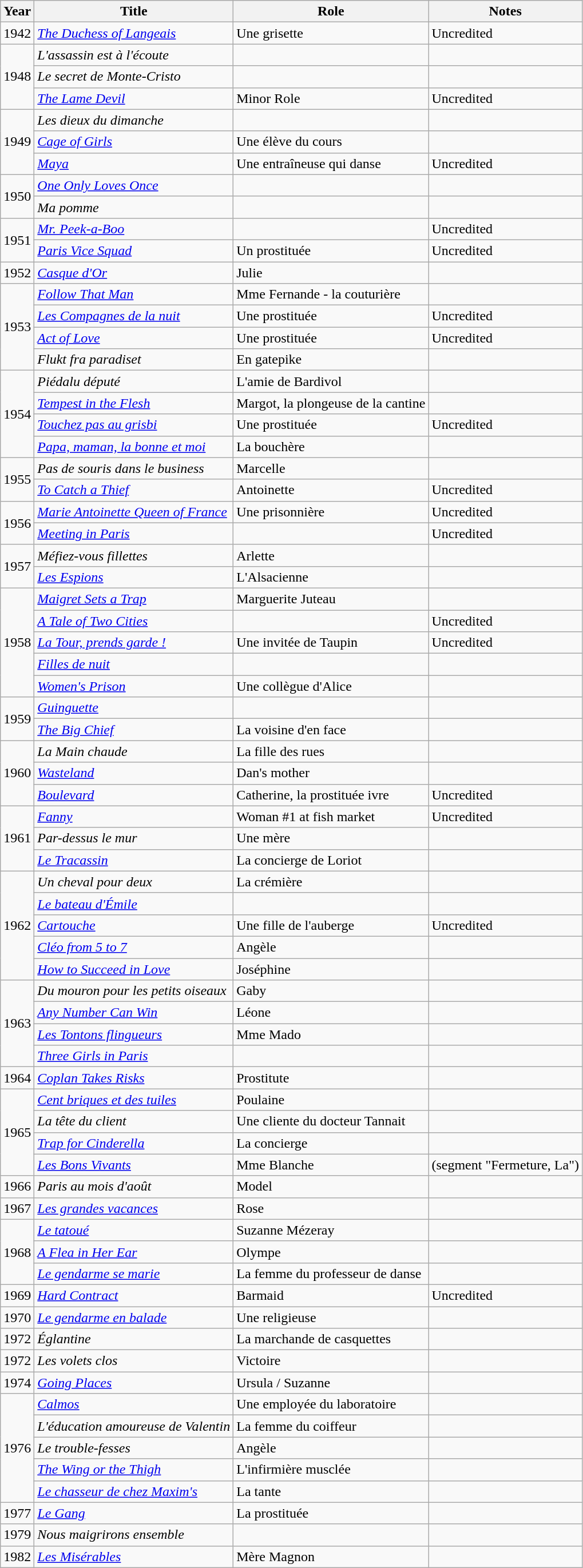<table class="wikitable sortable">
<tr>
<th>Year</th>
<th>Title</th>
<th>Role</th>
<th class="unsortable">Notes</th>
</tr>
<tr>
<td>1942</td>
<td><em><a href='#'>The Duchess of Langeais</a></em></td>
<td>Une grisette</td>
<td>Uncredited</td>
</tr>
<tr>
<td rowspan="3">1948</td>
<td><em>L'assassin est à l'écoute</em></td>
<td></td>
<td></td>
</tr>
<tr>
<td><em>Le secret de Monte-Cristo</em></td>
<td></td>
<td></td>
</tr>
<tr>
<td><em><a href='#'>The Lame Devil</a></em></td>
<td>Minor Role</td>
<td>Uncredited</td>
</tr>
<tr>
<td rowspan="3">1949</td>
<td><em>Les dieux du dimanche</em></td>
<td></td>
<td></td>
</tr>
<tr>
<td><em><a href='#'>Cage of Girls</a></em></td>
<td>Une élève du cours</td>
<td></td>
</tr>
<tr>
<td><em><a href='#'>Maya</a></em></td>
<td>Une entraîneuse qui danse</td>
<td>Uncredited</td>
</tr>
<tr>
<td rowspan="2">1950</td>
<td><em><a href='#'>One Only Loves Once</a></em></td>
<td></td>
<td></td>
</tr>
<tr>
<td><em>Ma pomme</em></td>
<td></td>
<td></td>
</tr>
<tr>
<td rowspan="2">1951</td>
<td><em><a href='#'>Mr. Peek-a-Boo</a></em></td>
<td></td>
<td>Uncredited</td>
</tr>
<tr>
<td><em><a href='#'>Paris Vice Squad</a></em></td>
<td>Un prostituée</td>
<td>Uncredited</td>
</tr>
<tr>
<td>1952</td>
<td><em><a href='#'>Casque d'Or</a></em></td>
<td>Julie</td>
<td></td>
</tr>
<tr>
<td rowspan="4">1953</td>
<td><em><a href='#'>Follow That Man</a></em></td>
<td>Mme Fernande - la couturière</td>
<td></td>
</tr>
<tr>
<td><em><a href='#'>Les Compagnes de la nuit</a></em></td>
<td>Une prostituée</td>
<td>Uncredited</td>
</tr>
<tr>
<td><em><a href='#'>Act of Love</a></em></td>
<td>Une prostituée</td>
<td>Uncredited</td>
</tr>
<tr>
<td><em>Flukt fra paradiset</em></td>
<td>En gatepike</td>
<td></td>
</tr>
<tr>
<td rowspan="4">1954</td>
<td><em>Piédalu député</em></td>
<td>L'amie de Bardivol</td>
<td></td>
</tr>
<tr>
<td><em><a href='#'>Tempest in the Flesh</a></em></td>
<td>Margot, la plongeuse de la cantine</td>
<td></td>
</tr>
<tr>
<td><em><a href='#'>Touchez pas au grisbi</a></em></td>
<td>Une prostituée</td>
<td>Uncredited</td>
</tr>
<tr>
<td><em><a href='#'>Papa, maman, la bonne et moi</a></em></td>
<td>La bouchère</td>
<td></td>
</tr>
<tr>
<td rowspan="2">1955</td>
<td><em>Pas de souris dans le business</em></td>
<td>Marcelle</td>
<td></td>
</tr>
<tr>
<td><em><a href='#'>To Catch a Thief</a></em></td>
<td>Antoinette</td>
<td>Uncredited</td>
</tr>
<tr>
<td rowspan="2">1956</td>
<td><em><a href='#'>Marie Antoinette Queen of France</a></em></td>
<td>Une prisonnière</td>
<td>Uncredited</td>
</tr>
<tr>
<td><em><a href='#'>Meeting in Paris</a></em></td>
<td></td>
<td>Uncredited</td>
</tr>
<tr>
<td rowspan="2">1957</td>
<td><em>Méfiez-vous fillettes</em></td>
<td>Arlette</td>
<td></td>
</tr>
<tr>
<td><em><a href='#'>Les Espions</a></em></td>
<td>L'Alsacienne</td>
<td></td>
</tr>
<tr>
<td rowspan="5">1958</td>
<td><em><a href='#'>Maigret Sets a Trap</a></em></td>
<td>Marguerite Juteau</td>
<td></td>
</tr>
<tr>
<td><em><a href='#'>A Tale of Two Cities</a></em></td>
<td></td>
<td>Uncredited</td>
</tr>
<tr>
<td><em><a href='#'>La Tour, prends garde !</a></em></td>
<td>Une invitée de Taupin</td>
<td>Uncredited</td>
</tr>
<tr>
<td><em><a href='#'>Filles de nuit</a></em></td>
<td></td>
<td></td>
</tr>
<tr>
<td><em><a href='#'>Women's Prison</a></em></td>
<td>Une collègue d'Alice</td>
<td></td>
</tr>
<tr>
<td rowspan="2">1959</td>
<td><em><a href='#'>Guinguette</a></em></td>
<td></td>
<td></td>
</tr>
<tr>
<td><em><a href='#'>The Big Chief</a></em></td>
<td>La voisine d'en face</td>
<td></td>
</tr>
<tr>
<td rowspan="3">1960</td>
<td><em>La Main chaude</em></td>
<td>La fille des rues</td>
<td></td>
</tr>
<tr>
<td><em><a href='#'>Wasteland</a></em></td>
<td>Dan's mother</td>
<td></td>
</tr>
<tr>
<td><em><a href='#'>Boulevard</a></em></td>
<td>Catherine, la prostituée ivre</td>
<td>Uncredited</td>
</tr>
<tr>
<td rowspan="3">1961</td>
<td><em><a href='#'>Fanny</a></em></td>
<td>Woman #1 at fish market</td>
<td>Uncredited</td>
</tr>
<tr>
<td><em>Par-dessus le mur</em></td>
<td>Une mère</td>
<td></td>
</tr>
<tr>
<td><em><a href='#'>Le Tracassin</a></em></td>
<td>La concierge de Loriot</td>
<td></td>
</tr>
<tr>
<td rowspan="5">1962</td>
<td><em>Un cheval pour deux</em></td>
<td>La crémière</td>
<td></td>
</tr>
<tr>
<td><em><a href='#'>Le bateau d'Émile</a></em></td>
<td></td>
<td></td>
</tr>
<tr>
<td><em><a href='#'>Cartouche</a></em></td>
<td>Une fille de l'auberge</td>
<td>Uncredited</td>
</tr>
<tr>
<td><em><a href='#'>Cléo from 5 to 7</a></em></td>
<td>Angèle</td>
<td></td>
</tr>
<tr>
<td><em><a href='#'>How to Succeed in Love</a></em></td>
<td>Joséphine</td>
<td></td>
</tr>
<tr>
<td rowspan="4">1963</td>
<td><em>Du mouron pour les petits oiseaux</em></td>
<td>Gaby</td>
<td></td>
</tr>
<tr>
<td><em><a href='#'>Any Number Can Win</a></em></td>
<td>Léone</td>
<td></td>
</tr>
<tr>
<td><em><a href='#'>Les Tontons flingueurs</a></em></td>
<td>Mme Mado</td>
<td></td>
</tr>
<tr>
<td><em><a href='#'>Three Girls in Paris</a></em></td>
<td></td>
<td></td>
</tr>
<tr>
<td>1964</td>
<td><em><a href='#'>Coplan Takes Risks</a></em></td>
<td>Prostitute</td>
<td></td>
</tr>
<tr>
<td rowspan="4">1965</td>
<td><em><a href='#'>Cent briques et des tuiles</a></em></td>
<td>Poulaine</td>
<td></td>
</tr>
<tr>
<td><em>La tête du client</em></td>
<td>Une cliente du docteur Tannait</td>
<td></td>
</tr>
<tr>
<td><em><a href='#'>Trap for Cinderella</a></em></td>
<td>La concierge</td>
<td></td>
</tr>
<tr>
<td><em><a href='#'>Les Bons Vivants</a></em></td>
<td>Mme Blanche</td>
<td>(segment "Fermeture, La")</td>
</tr>
<tr>
<td>1966</td>
<td><em>Paris au mois d'août</em></td>
<td>Model</td>
<td></td>
</tr>
<tr>
<td>1967</td>
<td><em><a href='#'>Les grandes vacances</a></em></td>
<td>Rose</td>
<td></td>
</tr>
<tr>
<td rowspan="3">1968</td>
<td><em><a href='#'>Le tatoué</a></em></td>
<td>Suzanne Mézeray</td>
<td></td>
</tr>
<tr>
<td><em><a href='#'>A Flea in Her Ear</a></em></td>
<td>Olympe</td>
<td></td>
</tr>
<tr>
<td><em><a href='#'>Le gendarme se marie</a></em></td>
<td>La femme du professeur de danse</td>
<td></td>
</tr>
<tr>
<td>1969</td>
<td><em><a href='#'>Hard Contract</a></em></td>
<td>Barmaid</td>
<td>Uncredited</td>
</tr>
<tr>
<td>1970</td>
<td><em><a href='#'>Le gendarme en balade</a></em></td>
<td>Une religieuse</td>
<td></td>
</tr>
<tr>
<td>1972</td>
<td><em>Églantine</em></td>
<td>La marchande de casquettes</td>
<td></td>
</tr>
<tr>
<td>1972</td>
<td><em>Les volets clos</em></td>
<td>Victoire</td>
<td></td>
</tr>
<tr>
<td>1974</td>
<td><em><a href='#'>Going Places</a></em></td>
<td>Ursula / Suzanne</td>
<td></td>
</tr>
<tr>
<td rowspan="5">1976</td>
<td><em><a href='#'>Calmos</a></em></td>
<td>Une employée du laboratoire</td>
<td></td>
</tr>
<tr>
<td><em>L'éducation amoureuse de Valentin</em></td>
<td>La femme du coiffeur</td>
<td></td>
</tr>
<tr>
<td><em>Le trouble-fesses</em></td>
<td>Angèle</td>
<td></td>
</tr>
<tr>
<td><em><a href='#'>The Wing or the Thigh</a></em></td>
<td>L'infirmière musclée</td>
<td></td>
</tr>
<tr>
<td><em><a href='#'>Le chasseur de chez Maxim's</a></em></td>
<td>La tante</td>
<td></td>
</tr>
<tr>
<td>1977</td>
<td><em><a href='#'>Le Gang</a></em></td>
<td>La prostituée</td>
<td></td>
</tr>
<tr>
<td>1979</td>
<td><em>Nous maigrirons ensemble</em></td>
<td></td>
<td></td>
</tr>
<tr>
<td>1982</td>
<td><em><a href='#'>Les Misérables</a></em></td>
<td>Mère Magnon</td>
<td></td>
</tr>
</table>
